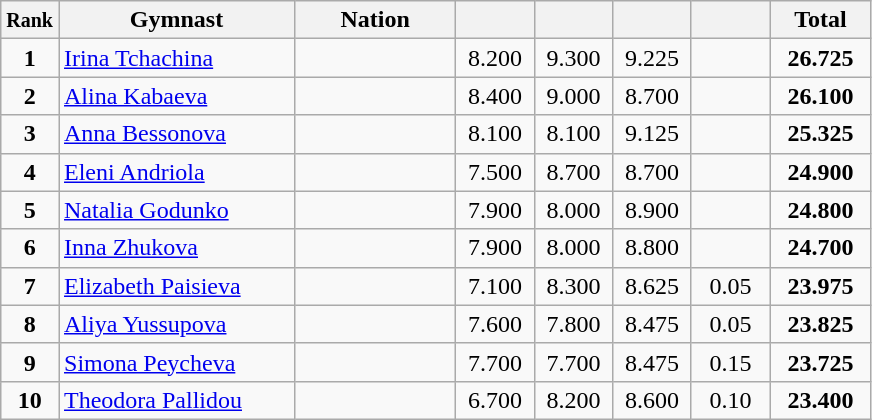<table class="wikitable sortable" style="text-align:center;">
<tr>
<th scope="col" style="width:15px;"><small>Rank</small></th>
<th scope="col" style="width:150px;">Gymnast</th>
<th scope="col" style="width:100px;">Nation</th>
<th scope="col" style="width:45px;"><small></small></th>
<th scope="col" style="width:45px;"><small></small></th>
<th scope="col" style="width:45px;"><small></small></th>
<th scope="col" style="width:45px;"><small></small></th>
<th scope="col" style="width:60px;">Total</th>
</tr>
<tr>
<td scope=row style="text-align:center"><strong>1</strong></td>
<td align=left><a href='#'>Irina Tchachina</a></td>
<td style="text-align:left;"><small></small></td>
<td>8.200</td>
<td>9.300</td>
<td>9.225</td>
<td></td>
<td><strong>26.725</strong></td>
</tr>
<tr>
<td scope=row style="text-align:center"><strong>2</strong></td>
<td align=left><a href='#'>Alina Kabaeva</a></td>
<td style="text-align:left;"><small></small></td>
<td>8.400</td>
<td>9.000</td>
<td>8.700</td>
<td></td>
<td><strong>26.100</strong></td>
</tr>
<tr>
<td scope=row style="text-align:center"><strong>3</strong></td>
<td align=left><a href='#'>Anna Bessonova</a></td>
<td style="text-align:left;"><small></small></td>
<td>8.100</td>
<td>8.100</td>
<td>9.125</td>
<td></td>
<td><strong>25.325</strong></td>
</tr>
<tr>
<td scope=row style="text-align:center"><strong>4</strong></td>
<td align=left><a href='#'>Eleni Andriola</a></td>
<td style="text-align:left;"><small></small></td>
<td>7.500</td>
<td>8.700</td>
<td>8.700</td>
<td></td>
<td><strong>24.900</strong></td>
</tr>
<tr>
<td scope=row style="text-align:center"><strong>5</strong></td>
<td align=left><a href='#'>Natalia Godunko</a></td>
<td style="text-align:left;"><small></small></td>
<td>7.900</td>
<td>8.000</td>
<td>8.900</td>
<td></td>
<td><strong>24.800</strong></td>
</tr>
<tr>
<td scope=row style="text-align:center"><strong>6</strong></td>
<td align=left><a href='#'>Inna Zhukova</a></td>
<td style="text-align:left;"><small></small></td>
<td>7.900</td>
<td>8.000</td>
<td>8.800</td>
<td></td>
<td><strong>24.700</strong></td>
</tr>
<tr>
<td scope=row style="text-align:center"><strong>7</strong></td>
<td align=left><a href='#'>Elizabeth Paisieva</a></td>
<td style="text-align:left;"><small></small></td>
<td>7.100</td>
<td>8.300</td>
<td>8.625</td>
<td>0.05</td>
<td><strong>23.975</strong></td>
</tr>
<tr>
<td scope=row style="text-align:center"><strong>8</strong></td>
<td align=left><a href='#'>Aliya Yussupova</a></td>
<td style="text-align:left;"><small></small></td>
<td>7.600</td>
<td>7.800</td>
<td>8.475</td>
<td>0.05</td>
<td><strong>23.825</strong></td>
</tr>
<tr>
<td scope=row style="text-align:center"><strong>9</strong></td>
<td align=left><a href='#'>Simona Peycheva</a></td>
<td style="text-align:left;"><small></small></td>
<td>7.700</td>
<td>7.700</td>
<td>8.475</td>
<td>0.15</td>
<td><strong>23.725</strong></td>
</tr>
<tr>
<td scope=row style="text-align:center"><strong>10</strong></td>
<td align=left><a href='#'>Theodora Pallidou</a></td>
<td style="text-align:left;"><small></small></td>
<td>6.700</td>
<td>8.200</td>
<td>8.600</td>
<td>0.10</td>
<td><strong>23.400</strong></td>
</tr>
</table>
